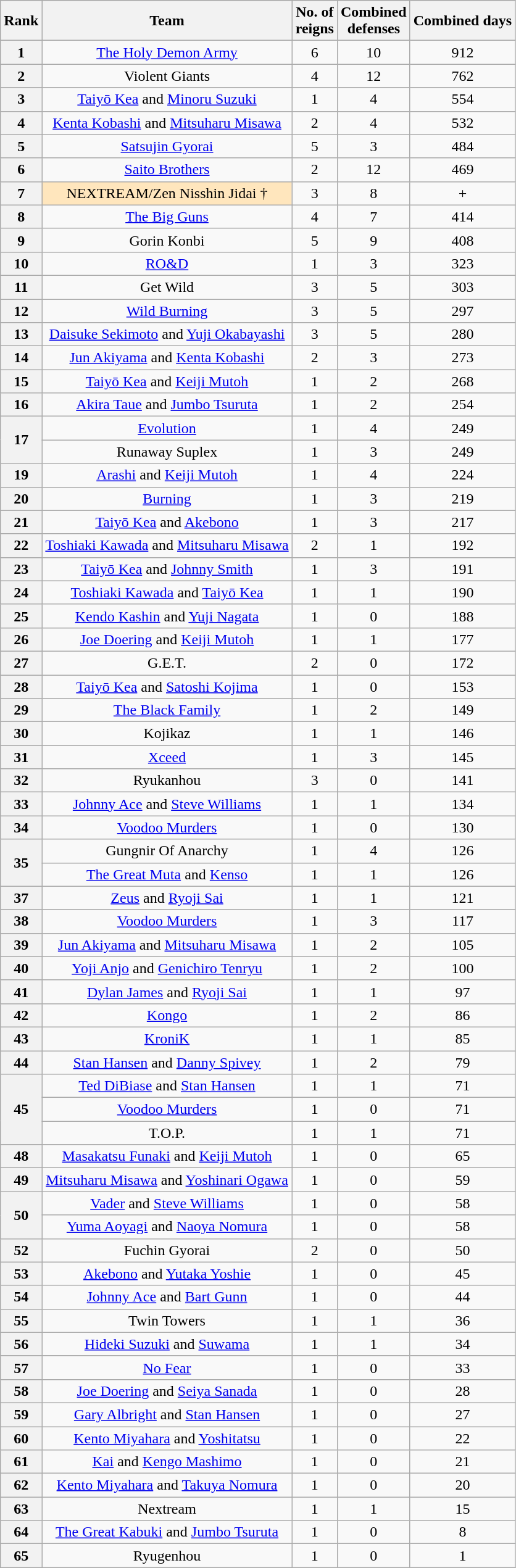<table class="wikitable sortable" style="text-align: center">
<tr>
<th>Rank</th>
<th>Team</th>
<th>No. of<br>reigns</th>
<th>Combined<br>defenses</th>
<th>Combined days</th>
</tr>
<tr>
<th>1</th>
<td><a href='#'>The Holy Demon Army</a><br></td>
<td>6</td>
<td>10</td>
<td>912</td>
</tr>
<tr>
<th>2</th>
<td>Violent Giants <br></td>
<td>4</td>
<td>12</td>
<td>762</td>
</tr>
<tr>
<th>3</th>
<td><a href='#'>Taiyō Kea</a> and <a href='#'>Minoru Suzuki</a></td>
<td>1</td>
<td>4</td>
<td>554</td>
</tr>
<tr>
<th>4</th>
<td><a href='#'>Kenta Kobashi</a> and <a href='#'>Mitsuharu Misawa</a></td>
<td>2</td>
<td>4</td>
<td>532</td>
</tr>
<tr>
<th>5</th>
<td><a href='#'>Satsujin Gyorai</a><br></td>
<td>5</td>
<td>3</td>
<td>484</td>
</tr>
<tr>
<th>6</th>
<td><a href='#'>Saito Brothers</a><br></td>
<td>2</td>
<td>12</td>
<td>469</td>
</tr>
<tr>
<th>7</th>
<td style="background-color:#FFE6BD">NEXTREAM/Zen Nisshin Jidai †<br></td>
<td>3</td>
<td>8</td>
<td>+</td>
</tr>
<tr>
<th>8</th>
<td><a href='#'>The Big Guns</a><br></td>
<td>4</td>
<td>7</td>
<td>414</td>
</tr>
<tr>
<th>9</th>
<td>Gorin Konbi<br></td>
<td>5</td>
<td>9</td>
<td>408</td>
</tr>
<tr>
<th>10</th>
<td><a href='#'>RO&D</a><br></td>
<td>1</td>
<td>3</td>
<td>323</td>
</tr>
<tr>
<th>11</th>
<td>Get Wild<br></td>
<td>3</td>
<td>5</td>
<td>303</td>
</tr>
<tr>
<th>12</th>
<td><a href='#'>Wild Burning</a><br></td>
<td>3</td>
<td>5</td>
<td>297</td>
</tr>
<tr>
<th>13</th>
<td><a href='#'>Daisuke Sekimoto</a> and <a href='#'>Yuji Okabayashi</a></td>
<td>3</td>
<td>5</td>
<td>280</td>
</tr>
<tr>
<th>14</th>
<td><a href='#'>Jun Akiyama</a> and <a href='#'>Kenta Kobashi</a></td>
<td>2</td>
<td>3</td>
<td>273</td>
</tr>
<tr>
<th>15</th>
<td><a href='#'>Taiyō Kea</a> and <a href='#'>Keiji Mutoh</a></td>
<td>1</td>
<td>2</td>
<td>268</td>
</tr>
<tr>
<th>16</th>
<td><a href='#'>Akira Taue</a> and <a href='#'>Jumbo Tsuruta</a></td>
<td>1</td>
<td>2</td>
<td>254</td>
</tr>
<tr>
<th rowspan=2>17</th>
<td><a href='#'>Evolution</a><br></td>
<td>1</td>
<td>4</td>
<td>249</td>
</tr>
<tr>
<td>Runaway Suplex<br></td>
<td>1</td>
<td>3</td>
<td>249</td>
</tr>
<tr>
<th>19</th>
<td><a href='#'>Arashi</a> and <a href='#'>Keiji Mutoh</a></td>
<td>1</td>
<td>4</td>
<td>224</td>
</tr>
<tr>
<th>20</th>
<td><a href='#'>Burning</a><br></td>
<td>1</td>
<td>3</td>
<td>219</td>
</tr>
<tr>
<th>21</th>
<td><a href='#'>Taiyō Kea</a> and <a href='#'>Akebono</a></td>
<td>1</td>
<td>3</td>
<td>217</td>
</tr>
<tr>
<th>22</th>
<td><a href='#'>Toshiaki Kawada</a> and <a href='#'>Mitsuharu Misawa</a></td>
<td>2</td>
<td>1</td>
<td>192</td>
</tr>
<tr>
<th>23</th>
<td><a href='#'>Taiyō Kea</a> and <a href='#'>Johnny Smith</a></td>
<td>1</td>
<td>3</td>
<td>191</td>
</tr>
<tr>
<th>24</th>
<td><a href='#'>Toshiaki Kawada</a> and <a href='#'>Taiyō Kea</a></td>
<td>1</td>
<td>1</td>
<td>190</td>
</tr>
<tr>
<th>25</th>
<td><a href='#'>Kendo Kashin</a> and <a href='#'>Yuji Nagata</a></td>
<td>1</td>
<td>0</td>
<td>188</td>
</tr>
<tr>
<th>26</th>
<td><a href='#'>Joe Doering</a> and <a href='#'>Keiji Mutoh</a></td>
<td>1</td>
<td>1</td>
<td>177</td>
</tr>
<tr>
<th>27</th>
<td>G.E.T.<br></td>
<td>2</td>
<td>0</td>
<td>172</td>
</tr>
<tr>
<th>28</th>
<td><a href='#'>Taiyō Kea</a> and <a href='#'>Satoshi Kojima</a></td>
<td>1</td>
<td>0</td>
<td>153</td>
</tr>
<tr>
<th>29</th>
<td><a href='#'>The Black Family</a><br></td>
<td>1</td>
<td>2</td>
<td>149</td>
</tr>
<tr>
<th>30</th>
<td>Kojikaz<br></td>
<td>1</td>
<td>1</td>
<td>146</td>
</tr>
<tr>
<th>31</th>
<td><a href='#'>Xceed</a><br></td>
<td>1</td>
<td>3</td>
<td>145</td>
</tr>
<tr>
<th>32</th>
<td>Ryukanhou<br></td>
<td>3</td>
<td>0</td>
<td>141</td>
</tr>
<tr>
<th>33</th>
<td><a href='#'>Johnny Ace</a> and <a href='#'>Steve Williams</a></td>
<td>1</td>
<td>1</td>
<td>134</td>
</tr>
<tr>
<th>34</th>
<td><a href='#'>Voodoo Murders</a><br></td>
<td>1</td>
<td>0</td>
<td>130</td>
</tr>
<tr>
<th rowspan=2>35</th>
<td>Gungnir Of Anarchy<br></td>
<td>1</td>
<td>4</td>
<td>126</td>
</tr>
<tr>
<td><a href='#'>The Great Muta</a> and <a href='#'>Kenso</a></td>
<td>1</td>
<td>1</td>
<td>126</td>
</tr>
<tr>
<th>37</th>
<td><a href='#'>Zeus</a> and <a href='#'>Ryoji Sai</a></td>
<td>1</td>
<td>1</td>
<td>121</td>
</tr>
<tr>
<th>38</th>
<td><a href='#'>Voodoo Murders</a><br></td>
<td>1</td>
<td>3</td>
<td>117</td>
</tr>
<tr>
<th>39</th>
<td><a href='#'>Jun Akiyama</a> and <a href='#'>Mitsuharu Misawa</a></td>
<td>1</td>
<td>2</td>
<td>105</td>
</tr>
<tr>
<th>40</th>
<td><a href='#'>Yoji Anjo</a> and <a href='#'>Genichiro Tenryu</a></td>
<td>1</td>
<td>2</td>
<td>100</td>
</tr>
<tr>
<th>41</th>
<td><a href='#'>Dylan James</a> and <a href='#'>Ryoji Sai</a></td>
<td>1</td>
<td>1</td>
<td>97</td>
</tr>
<tr>
<th>42</th>
<td><a href='#'>Kongo</a><br></td>
<td>1</td>
<td>2</td>
<td>86</td>
</tr>
<tr>
<th>43</th>
<td><a href='#'>KroniK</a><br></td>
<td>1</td>
<td>1</td>
<td>85</td>
</tr>
<tr>
<th>44</th>
<td><a href='#'>Stan Hansen</a> and <a href='#'>Danny Spivey</a></td>
<td>1</td>
<td>2</td>
<td>79</td>
</tr>
<tr>
<th rowspan=3>45</th>
<td><a href='#'>Ted DiBiase</a> and <a href='#'>Stan Hansen</a></td>
<td>1</td>
<td>1</td>
<td>71</td>
</tr>
<tr>
<td><a href='#'>Voodoo Murders</a><br></td>
<td>1</td>
<td>0</td>
<td>71</td>
</tr>
<tr>
<td>T.O.P.<br></td>
<td>1</td>
<td>1</td>
<td>71</td>
</tr>
<tr>
<th>48</th>
<td><a href='#'>Masakatsu Funaki</a> and <a href='#'>Keiji Mutoh</a></td>
<td>1</td>
<td>0</td>
<td>65</td>
</tr>
<tr>
<th>49</th>
<td><a href='#'>Mitsuharu Misawa</a> and <a href='#'>Yoshinari Ogawa</a></td>
<td>1</td>
<td>0</td>
<td>59</td>
</tr>
<tr>
<th rowspan=2>50</th>
<td><a href='#'>Vader</a> and <a href='#'>Steve Williams</a></td>
<td>1</td>
<td>0</td>
<td>58</td>
</tr>
<tr>
<td><a href='#'>Yuma Aoyagi</a> and <a href='#'>Naoya Nomura</a></td>
<td>1</td>
<td>0</td>
<td>58</td>
</tr>
<tr>
<th>52</th>
<td>Fuchin Gyorai<br></td>
<td>2</td>
<td>0</td>
<td>50</td>
</tr>
<tr>
<th>53</th>
<td><a href='#'>Akebono</a> and <a href='#'>Yutaka Yoshie</a></td>
<td>1</td>
<td>0</td>
<td>45</td>
</tr>
<tr>
<th>54</th>
<td><a href='#'>Johnny Ace</a> and <a href='#'>Bart Gunn</a></td>
<td>1</td>
<td>0</td>
<td>44</td>
</tr>
<tr>
<th>55</th>
<td>Twin Towers<br></td>
<td>1</td>
<td>1</td>
<td>36</td>
</tr>
<tr>
<th>56</th>
<td><a href='#'>Hideki Suzuki</a> and <a href='#'>Suwama</a></td>
<td>1</td>
<td>1</td>
<td>34</td>
</tr>
<tr>
<th>57</th>
<td><a href='#'>No Fear</a><br></td>
<td>1</td>
<td>0</td>
<td>33</td>
</tr>
<tr>
<th>58</th>
<td><a href='#'>Joe Doering</a> and <a href='#'>Seiya Sanada</a></td>
<td>1</td>
<td>0</td>
<td>28</td>
</tr>
<tr>
<th>59</th>
<td><a href='#'>Gary Albright</a> and <a href='#'>Stan Hansen</a></td>
<td>1</td>
<td>0</td>
<td>27</td>
</tr>
<tr>
<th>60</th>
<td><a href='#'>Kento Miyahara</a> and <a href='#'>Yoshitatsu</a></td>
<td>1</td>
<td>0</td>
<td>22</td>
</tr>
<tr>
<th>61</th>
<td><a href='#'>Kai</a> and <a href='#'>Kengo Mashimo</a></td>
<td>1</td>
<td>0</td>
<td>21</td>
</tr>
<tr>
<th>62</th>
<td><a href='#'>Kento Miyahara</a> and <a href='#'>Takuya Nomura</a></td>
<td>1</td>
<td>0</td>
<td>20</td>
</tr>
<tr>
<th>63</th>
<td>Nextream<br></td>
<td>1</td>
<td>1</td>
<td>15</td>
</tr>
<tr>
<th>64</th>
<td><a href='#'>The Great Kabuki</a> and <a href='#'>Jumbo Tsuruta</a></td>
<td>1</td>
<td>0</td>
<td>8</td>
</tr>
<tr>
<th>65</th>
<td>Ryugenhou<br></td>
<td>1</td>
<td>0</td>
<td>1</td>
</tr>
</table>
